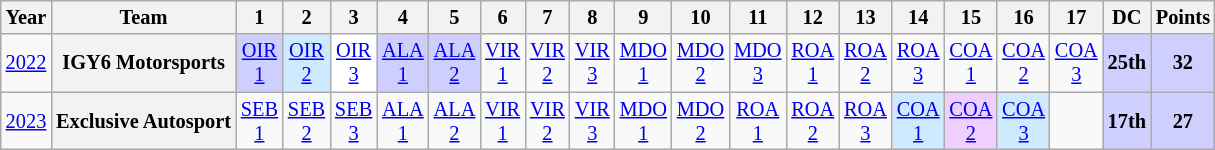<table class="wikitable" style="text-align:center; font-size:85%">
<tr>
<th>Year</th>
<th>Team</th>
<th>1</th>
<th>2</th>
<th>3</th>
<th>4</th>
<th>5</th>
<th>6</th>
<th>7</th>
<th>8</th>
<th>9</th>
<th>10</th>
<th>11</th>
<th>12</th>
<th>13</th>
<th>14</th>
<th>15</th>
<th>16</th>
<th>17</th>
<th>DC</th>
<th>Points</th>
</tr>
<tr>
<td><a href='#'>2022</a></td>
<th nowrap>IGY6 Motorsports</th>
<td style="background:#CFCFFF;"><a href='#'>OIR<br>1</a><br></td>
<td style="background:#CFEAFF;"><a href='#'>OIR<br>2</a><br></td>
<td style="background:#FFFFFF;"><a href='#'>OIR<br>3</a><br></td>
<td style="background:#CFCFFF;"><a href='#'>ALA<br>1</a><br></td>
<td style="background:#CFCFFF;"><a href='#'>ALA<br>2</a><br></td>
<td><a href='#'>VIR<br>1</a></td>
<td><a href='#'>VIR<br>2</a></td>
<td><a href='#'>VIR<br>3</a></td>
<td><a href='#'>MDO<br>1</a></td>
<td><a href='#'>MDO<br>2</a></td>
<td><a href='#'>MDO<br>3</a></td>
<td><a href='#'>ROA<br>1</a></td>
<td><a href='#'>ROA<br>2</a></td>
<td><a href='#'>ROA<br>3</a></td>
<td><a href='#'>COA<br>1</a></td>
<td><a href='#'>COA<br>2</a></td>
<td><a href='#'>COA<br>3</a></td>
<th style="background:#CFCFFF">25th</th>
<th style="background:#CFCFFF">32</th>
</tr>
<tr>
<td><a href='#'>2023</a></td>
<th nowrap>Exclusive Autosport</th>
<td><a href='#'>SEB<br>1</a></td>
<td><a href='#'>SEB<br>2</a></td>
<td><a href='#'>SEB<br>3</a></td>
<td><a href='#'>ALA<br>1</a></td>
<td><a href='#'>ALA<br>2</a></td>
<td><a href='#'>VIR<br>1</a></td>
<td><a href='#'>VIR<br>2</a></td>
<td><a href='#'>VIR<br>3</a></td>
<td><a href='#'>MDO<br>1</a></td>
<td><a href='#'>MDO<br>2</a></td>
<td><a href='#'>ROA<br>1</a></td>
<td><a href='#'>ROA<br>2</a></td>
<td><a href='#'>ROA<br>3</a></td>
<td style="background:#CFEAFF;"><a href='#'>COA<br>1</a><br></td>
<td style="background:#EFCFFF;"><a href='#'>COA<br>2</a><br></td>
<td style="background:#CFEAFF;"><a href='#'>COA<br>3</a><br></td>
<td></td>
<th style="background:#CFCFFF">17th</th>
<th style="background:#CFCFFF">27</th>
</tr>
</table>
